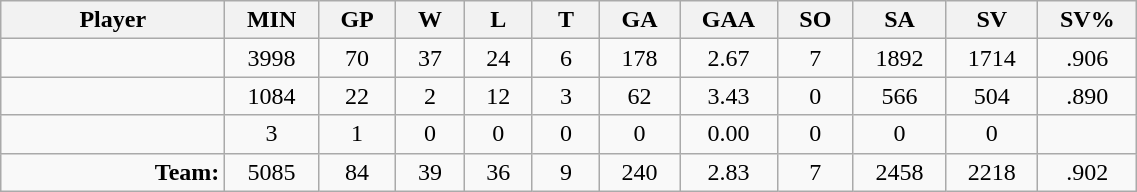<table class="wikitable sortable" width="60%">
<tr>
<th bgcolor="#DDDDFF" width="10%">Player</th>
<th width="3%" bgcolor="#DDDDFF" title="Minutes played">MIN</th>
<th width="3%" bgcolor="#DDDDFF" title="Games played in">GP</th>
<th width="3%" bgcolor="#DDDDFF" title="Wins">W</th>
<th width="3%" bgcolor="#DDDDFF"title="Losses">L</th>
<th width="3%" bgcolor="#DDDDFF" title="Ties">T</th>
<th width="3%" bgcolor="#DDDDFF" title="Goals against">GA</th>
<th width="3%" bgcolor="#DDDDFF" title="Goals against average">GAA</th>
<th width="3%" bgcolor="#DDDDFF"title="Shut-outs">SO</th>
<th width="3%" bgcolor="#DDDDFF" title="Shots against">SA</th>
<th width="3%" bgcolor="#DDDDFF" title="Shots saved">SV</th>
<th width="3%" bgcolor="#DDDDFF" title="Save percentage">SV%</th>
</tr>
<tr align="center">
<td align="right"></td>
<td>3998</td>
<td>70</td>
<td>37</td>
<td>24</td>
<td>6</td>
<td>178</td>
<td>2.67</td>
<td>7</td>
<td>1892</td>
<td>1714</td>
<td>.906</td>
</tr>
<tr align="center">
<td align="right"></td>
<td>1084</td>
<td>22</td>
<td>2</td>
<td>12</td>
<td>3</td>
<td>62</td>
<td>3.43</td>
<td>0</td>
<td>566</td>
<td>504</td>
<td>.890</td>
</tr>
<tr align="center">
<td align="right"></td>
<td>3</td>
<td>1</td>
<td>0</td>
<td>0</td>
<td>0</td>
<td>0</td>
<td>0.00</td>
<td>0</td>
<td>0</td>
<td>0</td>
<td></td>
</tr>
<tr align="center">
<td align="right"><strong>Team:</strong></td>
<td>5085</td>
<td>84</td>
<td>39</td>
<td>36</td>
<td>9</td>
<td>240</td>
<td>2.83</td>
<td>7</td>
<td>2458</td>
<td>2218</td>
<td>.902</td>
</tr>
</table>
